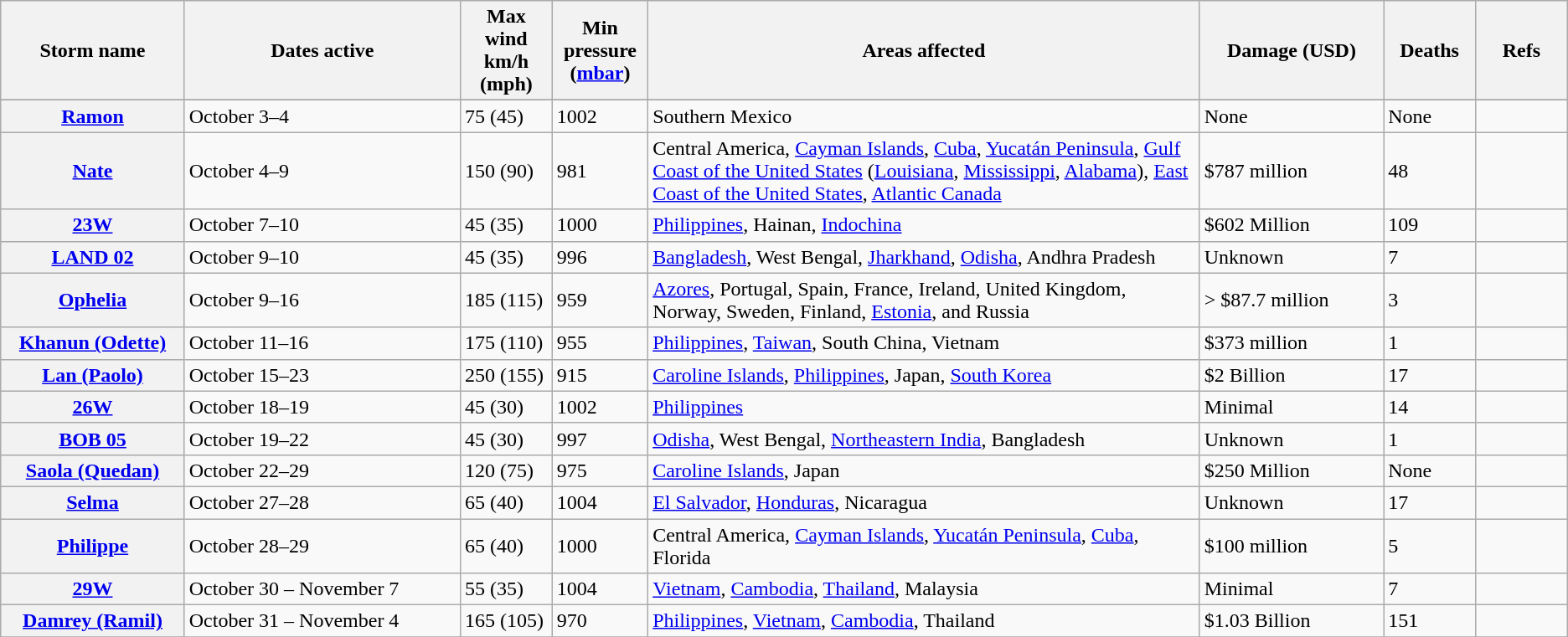<table class="wikitable sortable">
<tr>
<th width="10%"><strong>Storm name</strong></th>
<th width="15%"><strong>Dates active</strong></th>
<th width="5%"><strong>Max wind km/h (mph)</strong></th>
<th width="5%"><strong>Min pressure (<a href='#'>mbar</a>)</strong></th>
<th width="30%"><strong>Areas affected</strong></th>
<th width="10%"><strong>Damage (USD)</strong></th>
<th width="5%"><strong>Deaths</strong></th>
<th width="5%"><strong>Refs</strong></th>
</tr>
<tr>
</tr>
<tr>
<th><a href='#'>Ramon</a></th>
<td>October 3–4</td>
<td>75 (45)</td>
<td>1002</td>
<td>Southern Mexico</td>
<td>None</td>
<td>None</td>
<td></td>
</tr>
<tr>
<th><a href='#'>Nate</a></th>
<td>October 4–9</td>
<td>150 (90)</td>
<td>981</td>
<td>Central America, <a href='#'>Cayman Islands</a>, <a href='#'>Cuba</a>, <a href='#'>Yucatán Peninsula</a>, <a href='#'>Gulf Coast of the United States</a> (<a href='#'>Louisiana</a>, <a href='#'>Mississippi</a>, <a href='#'>Alabama</a>), <a href='#'>East Coast of the United States</a>, <a href='#'>Atlantic Canada</a></td>
<td>$787 million</td>
<td>48</td>
<td></td>
</tr>
<tr>
<th><a href='#'>23W</a></th>
<td>October 7–10</td>
<td>45 (35)</td>
<td>1000</td>
<td><a href='#'>Philippines</a>, Hainan, <a href='#'>Indochina</a></td>
<td>$602 Million</td>
<td>109</td>
<td></td>
</tr>
<tr>
<th><a href='#'>LAND 02</a></th>
<td>October 9–10</td>
<td>45 (35)</td>
<td>996</td>
<td><a href='#'>Bangladesh</a>, West Bengal, <a href='#'>Jharkhand</a>, <a href='#'>Odisha</a>, Andhra Pradesh</td>
<td>Unknown</td>
<td>7</td>
<td></td>
</tr>
<tr>
<th><a href='#'>Ophelia</a></th>
<td>October 9–16</td>
<td>185 (115)</td>
<td>959</td>
<td><a href='#'>Azores</a>, Portugal, Spain, France, Ireland, United Kingdom, Norway, Sweden, Finland, <a href='#'>Estonia</a>, and Russia</td>
<td>> $87.7 million</td>
<td>3</td>
<td></td>
</tr>
<tr>
<th><a href='#'>Khanun (Odette)</a></th>
<td>October 11–16</td>
<td>175 (110)</td>
<td>955</td>
<td><a href='#'>Philippines</a>, <a href='#'>Taiwan</a>, South China, Vietnam</td>
<td>$373 million</td>
<td>1</td>
<td></td>
</tr>
<tr>
<th><a href='#'>Lan (Paolo)</a></th>
<td>October 15–23</td>
<td>250 (155)</td>
<td>915</td>
<td><a href='#'>Caroline Islands</a>, <a href='#'>Philippines</a>, Japan, <a href='#'>South Korea</a></td>
<td>$2 Billion</td>
<td>17</td>
<td></td>
</tr>
<tr>
<th><a href='#'>26W</a></th>
<td>October 18–19</td>
<td>45 (30)</td>
<td>1002</td>
<td><a href='#'>Philippines</a></td>
<td>Minimal</td>
<td>14</td>
<td></td>
</tr>
<tr>
<th><a href='#'>BOB 05</a></th>
<td>October 19–22</td>
<td>45 (30)</td>
<td>997</td>
<td><a href='#'>Odisha</a>, West Bengal, <a href='#'>Northeastern India</a>, Bangladesh</td>
<td>Unknown</td>
<td>1</td>
<td></td>
</tr>
<tr>
<th><a href='#'>Saola (Quedan)</a></th>
<td>October 22–29</td>
<td>120 (75)</td>
<td>975</td>
<td><a href='#'>Caroline Islands</a>, Japan</td>
<td>$250 Million</td>
<td>None</td>
<td></td>
</tr>
<tr>
<th><a href='#'>Selma</a></th>
<td>October 27–28</td>
<td>65 (40)</td>
<td>1004</td>
<td><a href='#'>El Salvador</a>, <a href='#'>Honduras</a>, Nicaragua</td>
<td>Unknown</td>
<td>17</td>
<td></td>
</tr>
<tr>
<th><a href='#'>Philippe</a></th>
<td>October 28–29</td>
<td>65 (40)</td>
<td>1000</td>
<td>Central America, <a href='#'>Cayman Islands</a>, <a href='#'>Yucatán Peninsula</a>, <a href='#'>Cuba</a>, Florida</td>
<td>$100 million</td>
<td>5</td>
<td></td>
</tr>
<tr>
<th><a href='#'>29W</a></th>
<td>October 30 – November 7</td>
<td>55 (35)</td>
<td>1004</td>
<td><a href='#'>Vietnam</a>, <a href='#'>Cambodia</a>, <a href='#'>Thailand</a>, Malaysia</td>
<td>Minimal</td>
<td>7</td>
<td></td>
</tr>
<tr>
<th><a href='#'>Damrey (Ramil)</a></th>
<td>October 31 – November 4</td>
<td>165 (105)</td>
<td>970</td>
<td><a href='#'>Philippines</a>, <a href='#'>Vietnam</a>, <a href='#'>Cambodia</a>, Thailand</td>
<td>$1.03 Billion</td>
<td>151</td>
<td></td>
</tr>
<tr>
</tr>
</table>
